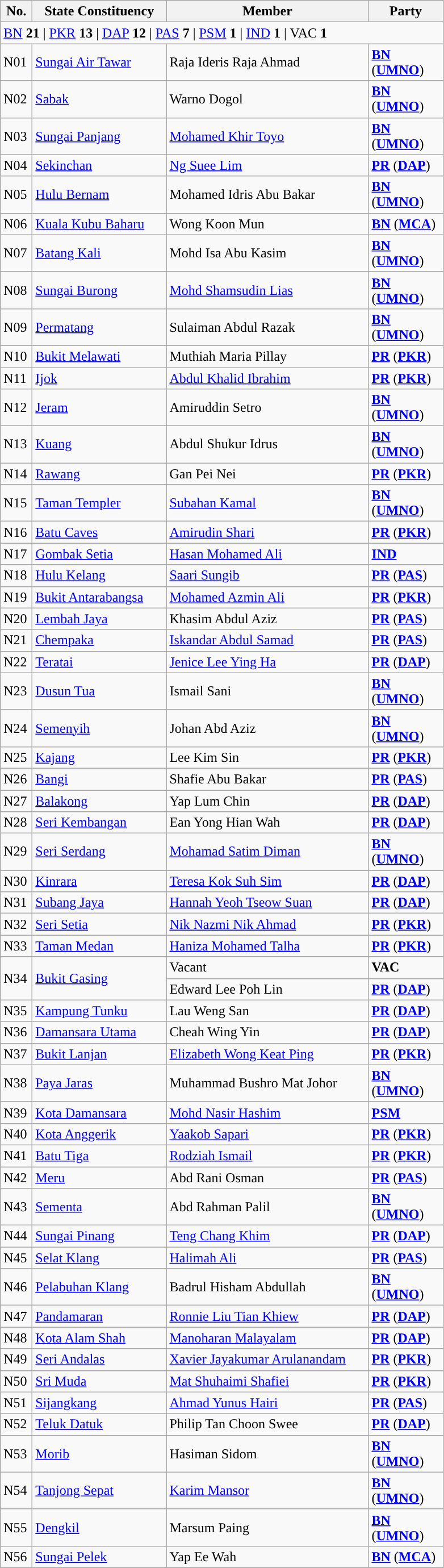<table class="wikitable sortable">
<tr>
<th style="width:30px;">No.</th>
<th style="width:150px;">State Constituency</th>
<th style="width:230px;">Member</th>
<th style="width:80px;">Party</th>
</tr>
<tr>
<td colspan="4"><a href='#'>BN</a> <strong>21</strong> | <a href='#'>PKR</a> <strong>13</strong> | <a href='#'>DAP</a> <strong>12</strong> | <a href='#'>PAS</a> <strong>7</strong> | <a href='#'>PSM</a> <strong>1</strong> | <a href='#'>IND</a> <strong>1</strong> | VAC <strong>1</strong></td>
</tr>
<tr>
<td>N01</td>
<td><a href='#'>Sungai Air Tawar</a></td>
<td>Raja Ideris Raja Ahmad</td>
<td><strong><a href='#'>BN</a></strong> (<strong><a href='#'>UMNO</a></strong>)</td>
</tr>
<tr>
<td>N02</td>
<td><a href='#'>Sabak</a></td>
<td>Warno Dogol</td>
<td><strong><a href='#'>BN</a></strong> (<strong><a href='#'>UMNO</a></strong>)</td>
</tr>
<tr>
<td>N03</td>
<td><a href='#'>Sungai Panjang</a></td>
<td><a href='#'>Mohamed Khir Toyo</a></td>
<td><strong><a href='#'>BN</a></strong> (<strong><a href='#'>UMNO</a></strong>)</td>
</tr>
<tr>
<td>N04</td>
<td><a href='#'>Sekinchan</a></td>
<td><a href='#'>Ng Suee Lim</a></td>
<td><strong><a href='#'>PR</a></strong> (<strong><a href='#'>DAP</a></strong>)</td>
</tr>
<tr>
<td>N05</td>
<td><a href='#'>Hulu Bernam</a></td>
<td>Mohamed Idris Abu Bakar</td>
<td><strong><a href='#'>BN</a></strong> (<strong><a href='#'>UMNO</a></strong>)</td>
</tr>
<tr>
<td>N06</td>
<td><a href='#'>Kuala Kubu Baharu</a></td>
<td>Wong Koon Mun</td>
<td><strong><a href='#'>BN</a></strong> (<strong><a href='#'>MCA</a></strong>)</td>
</tr>
<tr>
<td>N07</td>
<td><a href='#'>Batang Kali</a></td>
<td>Mohd Isa Abu Kasim</td>
<td><strong><a href='#'>BN</a></strong> (<strong><a href='#'>UMNO</a></strong>)</td>
</tr>
<tr>
<td>N08</td>
<td><a href='#'>Sungai Burong</a></td>
<td><a href='#'>Mohd Shamsudin Lias</a></td>
<td><strong><a href='#'>BN</a></strong> (<strong><a href='#'>UMNO</a></strong>)</td>
</tr>
<tr>
<td>N09</td>
<td><a href='#'>Permatang</a></td>
<td>Sulaiman Abdul Razak</td>
<td><strong><a href='#'>BN</a></strong> (<strong><a href='#'>UMNO</a></strong>)</td>
</tr>
<tr>
<td>N10</td>
<td><a href='#'>Bukit Melawati</a></td>
<td>Muthiah Maria Pillay</td>
<td><strong><a href='#'>PR</a></strong> (<strong><a href='#'>PKR</a></strong>)</td>
</tr>
<tr>
<td>N11</td>
<td><a href='#'>Ijok</a></td>
<td><a href='#'>Abdul Khalid Ibrahim</a></td>
<td><strong><a href='#'>PR</a></strong> (<strong><a href='#'>PKR</a></strong>)</td>
</tr>
<tr>
<td>N12</td>
<td><a href='#'>Jeram</a></td>
<td>Amiruddin Setro</td>
<td><strong><a href='#'>BN</a></strong> (<strong><a href='#'>UMNO</a></strong>)</td>
</tr>
<tr>
<td>N13</td>
<td><a href='#'>Kuang</a></td>
<td>Abdul Shukur Idrus</td>
<td><strong><a href='#'>BN</a></strong> (<strong><a href='#'>UMNO</a></strong>)</td>
</tr>
<tr>
<td>N14</td>
<td><a href='#'>Rawang</a></td>
<td>Gan Pei Nei</td>
<td><strong><a href='#'>PR</a></strong> (<strong><a href='#'>PKR</a></strong>)</td>
</tr>
<tr>
<td>N15</td>
<td><a href='#'>Taman Templer</a></td>
<td><a href='#'>Subahan Kamal</a></td>
<td><strong><a href='#'>BN</a></strong> (<strong><a href='#'>UMNO</a></strong>)</td>
</tr>
<tr>
<td>N16</td>
<td><a href='#'>Batu Caves</a></td>
<td><a href='#'>Amirudin Shari</a></td>
<td><strong><a href='#'>PR</a></strong> (<strong><a href='#'>PKR</a></strong>)</td>
</tr>
<tr>
<td>N17</td>
<td><a href='#'>Gombak Setia</a></td>
<td><a href='#'>Hasan Mohamed Ali</a></td>
<td><strong><a href='#'>IND</a></strong></td>
</tr>
<tr>
<td>N18</td>
<td><a href='#'>Hulu Kelang</a></td>
<td><a href='#'>Saari Sungib</a></td>
<td><strong><a href='#'>PR</a></strong> (<strong><a href='#'>PAS</a></strong>)</td>
</tr>
<tr>
<td>N19</td>
<td><a href='#'>Bukit Antarabangsa</a></td>
<td><a href='#'>Mohamed Azmin Ali</a></td>
<td><strong><a href='#'>PR</a></strong> (<strong><a href='#'>PKR</a></strong>)</td>
</tr>
<tr>
<td>N20</td>
<td><a href='#'>Lembah Jaya</a></td>
<td>Khasim Abdul Aziz</td>
<td><strong><a href='#'>PR</a></strong> (<strong><a href='#'>PAS</a></strong>)</td>
</tr>
<tr>
<td>N21</td>
<td><a href='#'>Chempaka</a></td>
<td><a href='#'>Iskandar Abdul Samad</a></td>
<td><strong><a href='#'>PR</a></strong> (<strong><a href='#'>PAS</a></strong>)</td>
</tr>
<tr>
<td>N22</td>
<td><a href='#'>Teratai</a></td>
<td><a href='#'>Jenice Lee Ying Ha</a></td>
<td><strong><a href='#'>PR</a></strong> (<strong><a href='#'>DAP</a></strong>)</td>
</tr>
<tr>
<td>N23</td>
<td><a href='#'>Dusun Tua</a></td>
<td>Ismail Sani</td>
<td><strong><a href='#'>BN</a></strong> (<strong><a href='#'>UMNO</a></strong>)</td>
</tr>
<tr>
<td>N24</td>
<td><a href='#'>Semenyih</a></td>
<td>Johan Abd Aziz</td>
<td><strong><a href='#'>BN</a></strong> (<strong><a href='#'>UMNO</a></strong>)</td>
</tr>
<tr>
<td>N25</td>
<td><a href='#'>Kajang</a></td>
<td>Lee Kim Sin</td>
<td><strong><a href='#'>PR</a></strong> (<strong><a href='#'>PKR</a></strong>)</td>
</tr>
<tr>
<td>N26</td>
<td><a href='#'>Bangi</a></td>
<td>Shafie Abu Bakar</td>
<td><strong><a href='#'>PR</a></strong> (<strong><a href='#'>PAS</a></strong>)</td>
</tr>
<tr>
<td>N27</td>
<td><a href='#'>Balakong</a></td>
<td>Yap Lum Chin</td>
<td><strong><a href='#'>PR</a></strong> (<strong><a href='#'>DAP</a></strong>)</td>
</tr>
<tr>
<td>N28</td>
<td><a href='#'>Seri Kembangan</a></td>
<td>Ean Yong Hian Wah</td>
<td><strong><a href='#'>PR</a></strong> (<strong><a href='#'>DAP</a></strong>)</td>
</tr>
<tr>
<td>N29</td>
<td><a href='#'>Seri Serdang</a></td>
<td><a href='#'>Mohamad Satim Diman</a></td>
<td><strong><a href='#'>BN</a></strong> (<strong><a href='#'>UMNO</a></strong>)</td>
</tr>
<tr>
<td>N30</td>
<td><a href='#'>Kinrara</a></td>
<td><a href='#'>Teresa Kok Suh Sim</a></td>
<td><strong><a href='#'>PR</a></strong> (<strong><a href='#'>DAP</a></strong>)</td>
</tr>
<tr>
<td>N31</td>
<td><a href='#'>Subang Jaya</a></td>
<td><a href='#'>Hannah Yeoh Tseow Suan</a></td>
<td><strong><a href='#'>PR</a></strong> (<strong><a href='#'>DAP</a></strong>)</td>
</tr>
<tr>
<td>N32</td>
<td><a href='#'>Seri Setia</a></td>
<td><a href='#'>Nik Nazmi Nik Ahmad</a></td>
<td><strong><a href='#'>PR</a></strong> (<strong><a href='#'>PKR</a></strong>)</td>
</tr>
<tr>
<td>N33</td>
<td><a href='#'>Taman Medan</a></td>
<td><a href='#'>Haniza Mohamed Talha</a></td>
<td><strong><a href='#'>PR</a></strong> (<strong><a href='#'>PKR</a></strong>)</td>
</tr>
<tr>
<td rowspan=2>N34</td>
<td rowspan=2><a href='#'>Bukit Gasing</a></td>
<td>Vacant </td>
<td><strong>VAC</strong></td>
</tr>
<tr>
<td>Edward Lee Poh Lin </td>
<td><strong><a href='#'>PR</a></strong> (<strong><a href='#'>DAP</a></strong>)</td>
</tr>
<tr>
<td>N35</td>
<td><a href='#'>Kampung Tunku</a></td>
<td>Lau Weng San</td>
<td><strong><a href='#'>PR</a></strong> (<strong><a href='#'>DAP</a></strong>)</td>
</tr>
<tr>
<td>N36</td>
<td><a href='#'>Damansara Utama</a></td>
<td>Cheah Wing Yin</td>
<td><strong><a href='#'>PR</a></strong> (<strong><a href='#'>DAP</a></strong>)</td>
</tr>
<tr>
<td>N37</td>
<td><a href='#'>Bukit Lanjan</a></td>
<td><a href='#'>Elizabeth Wong Keat Ping</a></td>
<td><strong><a href='#'>PR</a></strong> (<strong><a href='#'>PKR</a></strong>)</td>
</tr>
<tr>
<td>N38</td>
<td><a href='#'>Paya Jaras</a></td>
<td>Muhammad Bushro Mat Johor</td>
<td><strong><a href='#'>BN</a></strong> (<strong><a href='#'>UMNO</a></strong>)</td>
</tr>
<tr>
<td>N39</td>
<td><a href='#'>Kota Damansara</a></td>
<td><a href='#'>Mohd Nasir Hashim</a></td>
<td><strong><a href='#'>PSM</a></strong></td>
</tr>
<tr>
<td>N40</td>
<td><a href='#'>Kota Anggerik</a></td>
<td><a href='#'>Yaakob Sapari</a></td>
<td><strong><a href='#'>PR</a></strong> (<strong><a href='#'>PKR</a></strong>)</td>
</tr>
<tr>
<td>N41</td>
<td><a href='#'>Batu Tiga</a></td>
<td><a href='#'>Rodziah Ismail</a></td>
<td><strong><a href='#'>PR</a></strong> (<strong><a href='#'>PKR</a></strong>)</td>
</tr>
<tr>
<td>N42</td>
<td><a href='#'>Meru</a></td>
<td>Abd Rani Osman</td>
<td><strong><a href='#'>PR</a></strong> (<strong><a href='#'>PAS</a></strong>)</td>
</tr>
<tr>
<td>N43</td>
<td><a href='#'>Sementa</a></td>
<td>Abd Rahman Palil</td>
<td><strong><a href='#'>BN</a></strong> (<strong><a href='#'>UMNO</a></strong>)</td>
</tr>
<tr>
<td>N44</td>
<td><a href='#'>Sungai Pinang</a></td>
<td><a href='#'>Teng Chang Khim</a></td>
<td><strong><a href='#'>PR</a></strong> (<strong><a href='#'>DAP</a></strong>)</td>
</tr>
<tr>
<td>N45</td>
<td><a href='#'>Selat Klang</a></td>
<td><a href='#'>Halimah Ali</a></td>
<td><strong><a href='#'>PR</a></strong> (<strong><a href='#'>PAS</a></strong>)</td>
</tr>
<tr>
<td>N46</td>
<td><a href='#'>Pelabuhan Klang</a></td>
<td>Badrul Hisham Abdullah</td>
<td><strong><a href='#'>BN</a></strong> (<strong><a href='#'>UMNO</a></strong>)</td>
</tr>
<tr>
<td>N47</td>
<td><a href='#'>Pandamaran</a></td>
<td><a href='#'>Ronnie Liu Tian Khiew</a></td>
<td><strong><a href='#'>PR</a></strong> (<strong><a href='#'>DAP</a></strong>)</td>
</tr>
<tr>
<td>N48</td>
<td><a href='#'>Kota Alam Shah</a></td>
<td><a href='#'>Manoharan Malayalam</a></td>
<td><strong><a href='#'>PR</a></strong> (<strong><a href='#'>DAP</a></strong>)</td>
</tr>
<tr>
<td>N49</td>
<td><a href='#'>Seri Andalas</a></td>
<td><a href='#'>Xavier Jayakumar Arulanandam</a></td>
<td><strong><a href='#'>PR</a></strong> (<strong><a href='#'>PKR</a></strong>)</td>
</tr>
<tr>
<td>N50</td>
<td><a href='#'>Sri Muda</a></td>
<td><a href='#'>Mat Shuhaimi Shafiei</a></td>
<td><strong><a href='#'>PR</a></strong> (<strong><a href='#'>PKR</a></strong>)</td>
</tr>
<tr>
<td>N51</td>
<td><a href='#'>Sijangkang</a></td>
<td><a href='#'>Ahmad Yunus Hairi</a></td>
<td><strong><a href='#'>PR</a></strong> (<strong><a href='#'>PAS</a></strong>)</td>
</tr>
<tr>
<td>N52</td>
<td><a href='#'>Teluk Datuk</a></td>
<td>Philip Tan Choon Swee</td>
<td><strong><a href='#'>PR</a></strong> (<strong><a href='#'>DAP</a></strong>)</td>
</tr>
<tr>
<td>N53</td>
<td><a href='#'>Morib</a></td>
<td>Hasiman Sidom</td>
<td><strong><a href='#'>BN</a></strong> (<strong><a href='#'>UMNO</a></strong>)</td>
</tr>
<tr>
<td>N54</td>
<td><a href='#'>Tanjong Sepat</a></td>
<td><a href='#'>Karim Mansor</a></td>
<td><strong><a href='#'>BN</a></strong> (<strong><a href='#'>UMNO</a></strong>)</td>
</tr>
<tr>
<td>N55</td>
<td><a href='#'>Dengkil</a></td>
<td>Marsum Paing</td>
<td><strong><a href='#'>BN</a></strong> (<strong><a href='#'>UMNO</a></strong>)</td>
</tr>
<tr>
<td>N56</td>
<td><a href='#'>Sungai Pelek</a></td>
<td>Yap Ee Wah</td>
<td><strong><a href='#'>BN</a></strong> (<strong><a href='#'>MCA</a></strong>)</td>
</tr>
</table>
